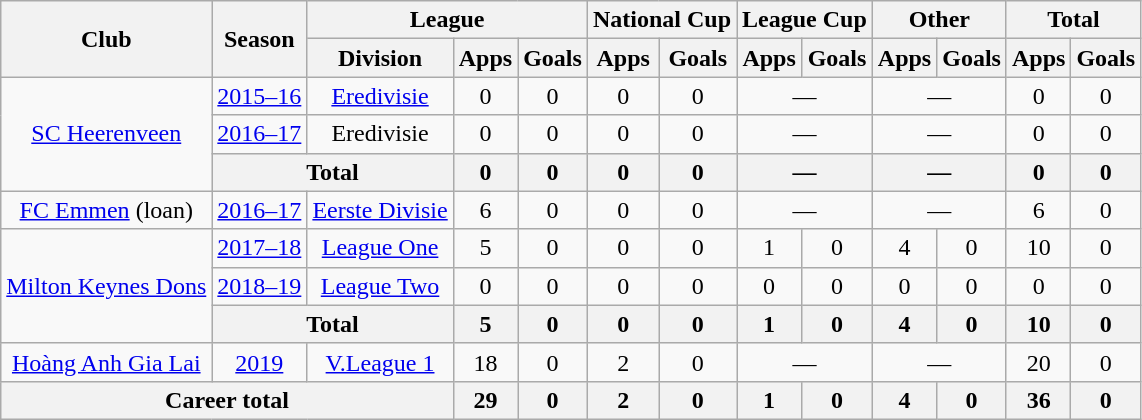<table class=wikitable style="text-align: center;">
<tr>
<th rowspan=2>Club</th>
<th rowspan=2>Season</th>
<th colspan=3>League</th>
<th colspan=2>National Cup</th>
<th colspan=2>League Cup</th>
<th colspan=2>Other</th>
<th colspan=2>Total</th>
</tr>
<tr>
<th>Division</th>
<th>Apps</th>
<th>Goals</th>
<th>Apps</th>
<th>Goals</th>
<th>Apps</th>
<th>Goals</th>
<th>Apps</th>
<th>Goals</th>
<th>Apps</th>
<th>Goals</th>
</tr>
<tr>
<td rowspan="3"><a href='#'>SC Heerenveen</a></td>
<td><a href='#'>2015–16</a></td>
<td><a href='#'>Eredivisie</a></td>
<td>0</td>
<td>0</td>
<td>0</td>
<td>0</td>
<td colspan="2">—</td>
<td colspan="2">—</td>
<td>0</td>
<td>0</td>
</tr>
<tr>
<td><a href='#'>2016–17</a></td>
<td>Eredivisie</td>
<td>0</td>
<td>0</td>
<td>0</td>
<td>0</td>
<td colspan="2">—</td>
<td colspan="2">—</td>
<td>0</td>
<td>0</td>
</tr>
<tr>
<th colspan=2>Total</th>
<th>0</th>
<th>0</th>
<th>0</th>
<th>0</th>
<th colspan="2">—</th>
<th colspan="2">—</th>
<th>0</th>
<th>0</th>
</tr>
<tr>
<td><a href='#'>FC Emmen</a> (loan)</td>
<td><a href='#'>2016–17</a></td>
<td><a href='#'>Eerste Divisie</a></td>
<td>6</td>
<td>0</td>
<td>0</td>
<td>0</td>
<td colspan="2">—</td>
<td colspan="2">—</td>
<td>6</td>
<td>0</td>
</tr>
<tr>
<td rowspan=3><a href='#'>Milton Keynes Dons</a></td>
<td><a href='#'>2017–18</a></td>
<td><a href='#'>League One</a></td>
<td>5</td>
<td>0</td>
<td>0</td>
<td>0</td>
<td>1</td>
<td>0</td>
<td>4</td>
<td>0</td>
<td>10</td>
<td>0</td>
</tr>
<tr>
<td><a href='#'>2018–19</a></td>
<td><a href='#'>League Two</a></td>
<td>0</td>
<td>0</td>
<td>0</td>
<td>0</td>
<td>0</td>
<td>0</td>
<td>0</td>
<td>0</td>
<td>0</td>
<td>0</td>
</tr>
<tr>
<th colspan=2>Total</th>
<th>5</th>
<th>0</th>
<th>0</th>
<th>0</th>
<th>1</th>
<th>0</th>
<th>4</th>
<th>0</th>
<th>10</th>
<th>0</th>
</tr>
<tr>
<td><a href='#'>Hoàng Anh Gia Lai</a></td>
<td><a href='#'>2019</a></td>
<td><a href='#'>V.League 1</a></td>
<td>18</td>
<td>0</td>
<td>2</td>
<td>0</td>
<td colspan="2">—</td>
<td colspan="2">—</td>
<td>20</td>
<td>0</td>
</tr>
<tr>
<th colspan=3>Career total</th>
<th>29</th>
<th>0</th>
<th>2</th>
<th>0</th>
<th>1</th>
<th>0</th>
<th>4</th>
<th>0</th>
<th>36</th>
<th>0</th>
</tr>
</table>
